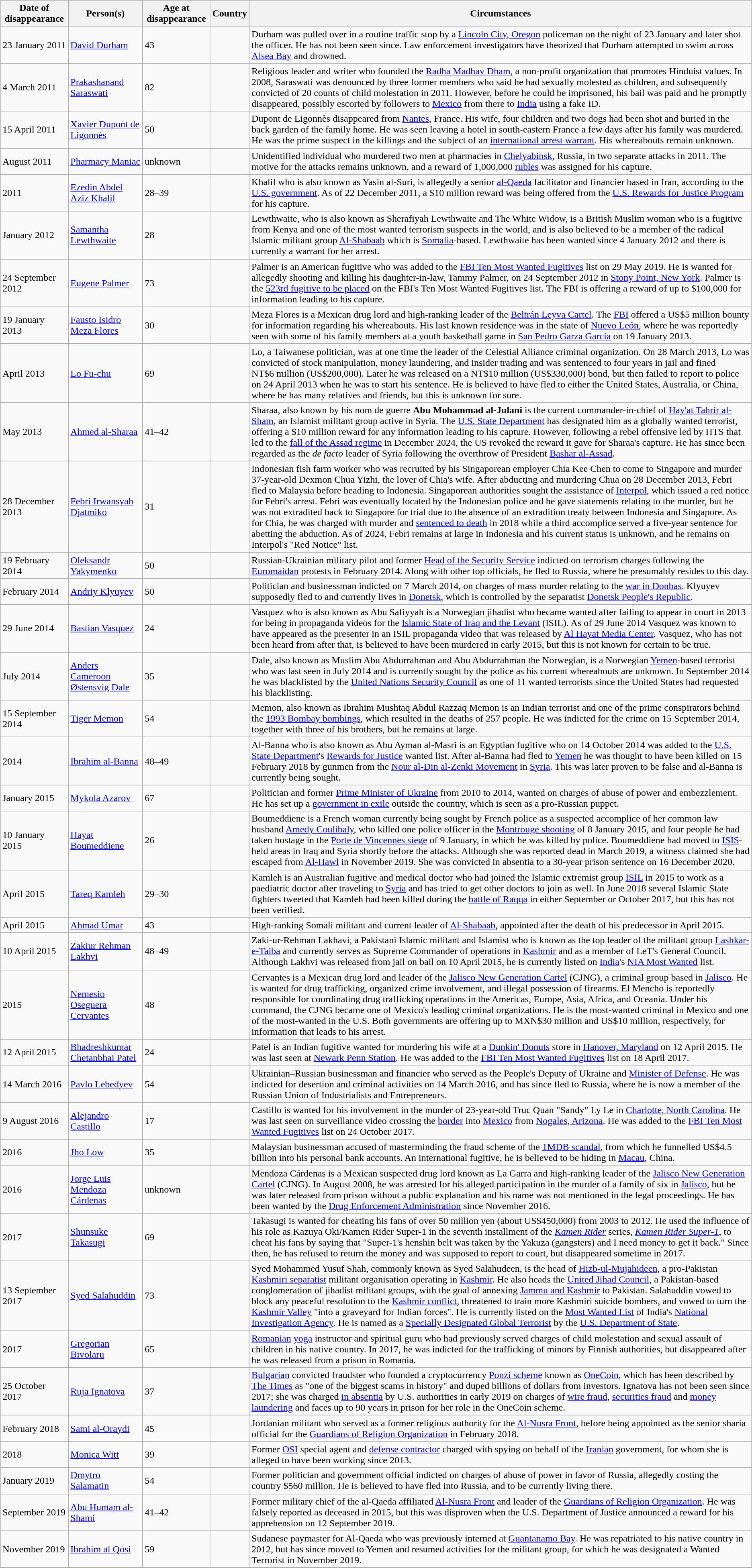<table class="wikitable sortable zebra">
<tr>
<th data-sort-type="isoDate">Date of disappearance</th>
<th data-sort-type="text">Person(s)</th>
<th data-sort-type="text">Age at disappearance</th>
<th>Country</th>
<th class="unsortable">Circumstances</th>
</tr>
<tr>
<td data-sort-value="2011-01-23">23 January 2011</td>
<td><a href='#'>David Durham</a></td>
<td>43</td>
<td></td>
<td>Durham was pulled over in a routine traffic stop by a <a href='#'>Lincoln City, Oregon</a> policeman on the night of 23 January and later shot the officer. He has not been seen since. Law enforcement investigators have theorized that Durham attempted to swim across <a href='#'>Alsea Bay</a> and drowned.</td>
</tr>
<tr>
<td>4 March 2011</td>
<td><a href='#'>Prakashanand Saraswati</a></td>
<td>82</td>
<td></td>
<td>Religious leader and writer who founded the <a href='#'>Radha Madhav Dham</a>, a non-profit organization that promotes Hinduist values. In 2008, Saraswati was denounced by three former members who said he had sexually molested as children, and subsequently convicted of 20 counts of child molestation in 2011. However, before he could be imprisoned, his bail was paid and he promptly disappeared, possibly escorted by followers to <a href='#'>Mexico</a> from there to <a href='#'>India</a> using a fake ID.</td>
</tr>
<tr>
<td>15 April 2011</td>
<td><a href='#'>Xavier Dupont de Ligonnès</a></td>
<td>50</td>
<td></td>
<td>Dupont de Ligonnès disappeared from <a href='#'>Nantes</a>, France. His wife, four children and two dogs had been shot and buried in the back garden of the family home. He was seen leaving a hotel in south-eastern France a few days after his family was murdered. He was the prime suspect in the killings and the subject of an <a href='#'>international arrest warrant</a>. His whereabouts remain unknown.</td>
</tr>
<tr>
<td>August 2011</td>
<td><a href='#'>Pharmacy Maniac</a></td>
<td>unknown</td>
<td></td>
<td>Unidentified individual who murdered two men at pharmacies in <a href='#'>Chelyabinsk</a>, Russia, in two separate attacks in 2011. The motive for the attacks remains unknown, and a reward of 1,000,000 <a href='#'>rubles</a> was assigned for his capture.</td>
</tr>
<tr>
<td>2011</td>
<td><a href='#'>Ezedin Abdel Aziz Khalil</a></td>
<td>28–39</td>
<td></td>
<td>Khalil who is also known as Yasin al-Suri, is allegedly a senior <a href='#'>al-Qaeda</a> facilitator and financier based in Iran, according to the <a href='#'>U.S. government</a>. As of 22 December 2011, a $10 million reward was being offered from the <a href='#'>U.S. Rewards for Justice Program</a> for his capture.</td>
</tr>
<tr>
<td>January 2012</td>
<td><a href='#'>Samantha Lewthwaite</a></td>
<td>28</td>
<td></td>
<td>Lewthwaite, who is also known as Sherafiyah Lewthwaite and The White Widow, is a British Muslim woman who is a fugitive from Kenya and one of the most wanted terrorism suspects in the world, and is also believed to be a member of the radical Islamic militant group <a href='#'>Al-Shabaab</a> which is <a href='#'>Somalia</a>-based. Lewthwaite has been wanted since 4 January 2012 and there is currently a warrant for her arrest.</td>
</tr>
<tr>
<td data-sort-value="2012-09-24">24 September 2012</td>
<td><a href='#'>Eugene Palmer</a></td>
<td>73</td>
<td></td>
<td>Palmer is an American fugitive who was added to the <a href='#'>FBI Ten Most Wanted Fugitives</a> list on 29 May 2019. He is wanted for allegedly shooting and killing his daughter-in-law, Tammy Palmer, on 24 September 2012 in <a href='#'>Stony Point, New York</a>. Palmer is the <a href='#'>523rd fugitive to be placed</a> on the FBI's Ten Most Wanted Fugitives list. The FBI is offering a reward of up to $100,000 for information leading to his capture.</td>
</tr>
<tr>
<td data-sort-value="2013-01-19">19 January 2013</td>
<td><a href='#'>Fausto Isidro Meza Flores</a></td>
<td>30</td>
<td></td>
<td>Meza Flores is a Mexican drug lord and high-ranking leader of the <a href='#'>Beltrán Leyva Cartel</a>. The <a href='#'>FBI</a> offered a US$5 million bounty for information regarding his whereabouts. His last known residence was in the state of <a href='#'>Nuevo León</a>, where he was reportedly seen with some of his family members at a youth basketball game in <a href='#'>San Pedro Garza García</a> on 19 January 2013.</td>
</tr>
<tr>
<td>April 2013</td>
<td><a href='#'>Lo Fu-chu</a></td>
<td>69</td>
<td></td>
<td>Lo, a Taiwanese politician, was at one time the leader of the Celestial Alliance criminal organization. On 28 March 2013, Lo was convicted of stock manipulation, money laundering, and insider trading and was sentenced to four years in jail and fined NT$6 million (US$200,000). Later he was released on a NT$10 million (US$330,000) bond, but then failed to report to police on 24 April 2013 when he was to start his sentence. He is believed to have fled to either the United States, Australia, or China, where he has many relatives and friends, but this is unknown for sure.</td>
</tr>
<tr>
<td>May 2013</td>
<td><a href='#'>Ahmed al-Sharaa</a></td>
<td>41–42</td>
<td></td>
<td>Sharaa, also known by his nom de guerre <strong>Abu Mohammad al-Julani</strong> is the current commander-in-chief of <a href='#'>Hay'at Tahrir al-Sham</a>, an Islamist militant group active in Syria. The <a href='#'>U.S. State Department</a> has designated him as a globally wanted terrorist, offering a $10 million reward for any information leading to his capture. However, following a rebel offensive led by HTS that led to the <a href='#'>fall of the Assad regime</a> in December 2024, the US revoked the reward it gave for Sharaa's capture. He has since been regarded as the <em>de facto</em> leader of Syria following the overthrow of President <a href='#'>Bashar al-Assad</a>.</td>
</tr>
<tr>
<td>28 December 2013</td>
<td><a href='#'>Febri Irwansyah Djatmiko</a></td>
<td>31</td>
<td></td>
<td>Indonesian fish farm worker who was recruited by his Singaporean employer Chia Kee Chen to come to Singapore and murder 37-year-old Dexmon Chua Yizhi, the lover of Chia's wife. After abducting and murdering Chua on 28 December 2013, Febri fled to Malaysia before heading to Indonesia. Singaporean authorities sought the assistance of <a href='#'>Interpol</a>, which issued a red notice for Febri's arrest. Febri was eventually located by the Indonesian police and he gave statements relating to the murder, but he was not extradited back to Singapore for trial due to the absence of an extradition treaty between Indonesia and Singapore. As for Chia, he was charged with murder and <a href='#'>sentenced to death</a> in 2018 while a third accomplice served a five-year sentence for abetting the abduction. As of 2024, Febri remains at large in Indonesia and his current status is unknown, and he remains on Interpol's "Red Notice" list.</td>
</tr>
<tr>
<td>19 February 2014</td>
<td><a href='#'>Oleksandr Yakymenko</a></td>
<td>50</td>
<td></td>
<td>Russian-Ukrainian military pilot and former <a href='#'>Head of the Security Service</a> indicted on terrorism charges following the <a href='#'>Euromaidan</a> protests in February 2014. Along with other top officials, he fled to Russia, where he presumably resides to this day.</td>
</tr>
<tr>
<td>February 2014</td>
<td><a href='#'>Andriy Klyuyev</a></td>
<td>50</td>
<td></td>
<td>Politician and businessman indicted on 7 March 2014, on charges of mass murder relating to the <a href='#'>war in Donbas</a>. Klyuyev supposedly fled to and currently lives in <a href='#'>Donetsk</a>, which is controlled by the separatist <a href='#'>Donetsk People's Republic</a>.</td>
</tr>
<tr>
<td>29 June 2014</td>
<td><a href='#'>Bastian Vasquez</a></td>
<td>24</td>
<td></td>
<td>Vasquez who is also known as Abu Safiyyah is a Norwegian jihadist who became wanted after failing to appear in court in 2013 for being in propaganda videos for the <a href='#'>Islamic State of Iraq and the Levant</a> (ISIL). As of 29 June 2014 Vasquez was known to have appeared as the presenter in an ISIL propaganda video that was released by <a href='#'>Al Hayat Media Center</a>. Vasquez, who has not been heard from after that, is believed to have been murdered in early 2015, but this is not known for certain to be true.</td>
</tr>
<tr>
<td>July 2014</td>
<td><a href='#'>Anders Cameroon Østensvig Dale</a></td>
<td>35</td>
<td></td>
<td>Dale, also known as Muslim Abu Abdurrahman and Abu Abdurrahman the Norwegian, is a Norwegian <a href='#'>Yemen</a>-based terrorist who was last seen in July 2014 and is currently sought by the police as his current whereabouts are unknown. In September 2014 he was blacklisted by the <a href='#'>United Nations Security Council</a> as one of 11 wanted terrorists since the United States had requested his blacklisting.</td>
</tr>
<tr>
<td>15 September 2014</td>
<td><a href='#'>Tiger Memon</a></td>
<td>54</td>
<td></td>
<td>Memon, also known as Ibrahim Mushtaq Abdul Razzaq Memon is an Indian terrorist and one of the prime conspirators behind the <a href='#'>1993 Bombay bombings</a>, which resulted in the deaths of 257 people. He was indicted for the crime on 15 September 2014, together with three of his brothers, but he remains at large.</td>
</tr>
<tr>
<td>2014</td>
<td><a href='#'>Ibrahim al-Banna</a></td>
<td>48–49</td>
<td></td>
<td>Al-Banna who is also known as Abu Ayman al-Masri is an Egyptian fugitive who on 14 October 2014 was added to the <a href='#'>U.S. State Department</a>'s <a href='#'>Rewards for Justice</a> wanted list. After al-Banna had fled to <a href='#'>Yemen</a> he was thought to have been killed on 15 February 2018 by gunmen from the <a href='#'>Nour al-Din al-Zenki Movement</a> in <a href='#'>Syria</a>. This was later proven to be false and al-Banna is currently being sought.</td>
</tr>
<tr>
<td>January 2015</td>
<td><a href='#'>Mykola Azarov</a></td>
<td>67</td>
<td></td>
<td>Politician and former <a href='#'>Prime Minister of Ukraine</a> from 2010 to 2014, wanted on charges of abuse of power and embezzlement. He has set up a <a href='#'>government in exile</a> outside the country, which is seen as a pro-Russian puppet.</td>
</tr>
<tr>
<td>10 January 2015</td>
<td><a href='#'>Hayat Boumeddiene</a></td>
<td>26</td>
<td></td>
<td>Boumeddiene is a French woman currently being sought by French police as a suspected accomplice of her common law husband <a href='#'>Amedy Coulibaly</a>, who killed one police officer in the <a href='#'>Montrouge shooting</a> of 8 January 2015, and four people he had taken hostage in the <a href='#'>Porte de Vincennes siege</a> of 9 January, in which he was killed by police. Boumeddiene had moved to <a href='#'>ISIS</a>-held areas in Iraq and Syria shortly before the attacks. Although she was reported dead in March 2019, a witness claimed she had escaped from <a href='#'>Al-Hawl</a> in November 2019. She was convicted in absentia to a 30-year prison sentence on 16 December 2020.</td>
</tr>
<tr>
<td>April 2015</td>
<td><a href='#'>Tareq Kamleh</a></td>
<td>29–30</td>
<td></td>
<td>Kamleh is an Australian fugitive and medical doctor who had joined the Islamic extremist group <a href='#'>ISIL</a> in 2015 to work as a paediatric doctor after traveling to <a href='#'>Syria</a> and has tried to get other doctors to join as well. In June 2018 several Islamic State fighters tweeted that Kamleh had been killed during the <a href='#'>battle of Raqqa</a> in either September or October 2017, but this has not been verified.</td>
</tr>
<tr>
<td>April 2015</td>
<td><a href='#'>Ahmad Umar</a></td>
<td>43</td>
<td></td>
<td>High-ranking Somali militant and current leader of <a href='#'>Al-Shabaab</a>, appointed after the death of his predecessor in April 2015.</td>
</tr>
<tr>
<td data-sort-value="2015-01-01">10 April 2015</td>
<td><a href='#'>Zakiur Rehman Lakhvi</a></td>
<td>48–49</td>
<td></td>
<td>Zaki-ur-Rehman Lakhavi, a Pakistani Islamic militant and Islamist who is known as the top leader of the militant group <a href='#'>Lashkar-e-Taiba</a> and currently serves as Supreme Commander of operations in <a href='#'>Kashmir</a> and as a member of LeT's General Council. Although Lakhvi was released from jail on bail on 10 April 2015, he is currently listed on <a href='#'>India</a>'s <a href='#'>NIA Most Wanted</a> list.</td>
</tr>
<tr>
<td data-sort-value="2015-05-01">2015</td>
<td><a href='#'>Nemesio Oseguera Cervantes</a></td>
<td>48</td>
<td></td>
<td>Cervantes is a Mexican drug lord and leader of the <a href='#'>Jalisco New Generation Cartel</a> (CJNG), a criminal group based in <a href='#'>Jalisco</a>. He is wanted for drug trafficking, organized crime involvement, and illegal possession of firearms. El Mencho is reportedly responsible for coordinating drug trafficking operations in the Americas, Europe, Asia, Africa, and Oceania. Under his command, the CJNG became one of Mexico's leading criminal organizations. He is the most-wanted criminal in Mexico and one of the most-wanted in the U.S. Both governments are offering up to MXN$30 million and US$10 million, respectively, for information that leads to his arrest.</td>
</tr>
<tr>
<td data-sort-value="2015-04-13">12 April 2015</td>
<td><a href='#'>Bhadreshkumar Chetanbhai Patel</a></td>
<td>24</td>
<td></td>
<td>Patel is an Indian fugitive wanted for murdering his wife at a <a href='#'>Dunkin' Donuts</a> store in <a href='#'>Hanover, Maryland</a> on 12 April 2015. He was last seen at <a href='#'>Newark Penn Station</a>. He was added to the <a href='#'>FBI Ten Most Wanted Fugitives</a> list on 18 April 2017.</td>
</tr>
<tr>
<td>14 March 2016</td>
<td><a href='#'>Pavlo Lebedyev</a></td>
<td>54</td>
<td></td>
<td>Ukrainian–Russian businessman and financier who served as the People's Deputy of Ukraine and <a href='#'>Minister of Defense</a>. He was indicted for desertion and criminal activities on 14 March 2016, and has since fled to Russia, where he is now a member of the Russian Union of Industrialists and Entrepreneurs.</td>
</tr>
<tr>
<td data-sort-value="2016-08-13">9 August 2016</td>
<td><a href='#'>Alejandro Castillo</a></td>
<td>17</td>
<td></td>
<td>Castillo is wanted for his involvement in the murder of 23-year-old Truc Quan "Sandy" Ly Le in <a href='#'>Charlotte, North Carolina</a>. He was last seen on surveillance video crossing the <a href='#'>border</a> into <a href='#'>Mexico</a> from <a href='#'>Nogales, Arizona</a>. He was added to the <a href='#'>FBI Ten Most Wanted Fugitives</a> list on 24 October 2017.</td>
</tr>
<tr>
<td>2016</td>
<td><a href='#'>Jho Low</a></td>
<td>35</td>
<td></td>
<td>Malaysian businessman accused of masterminding the fraud scheme of the <a href='#'>1MDB scandal</a>, from which he funnelled US$4.5 billion into his personal bank accounts. An international fugitive, he is believed to be hiding in <a href='#'>Macau</a>, China.</td>
</tr>
<tr>
<td data-sort-value="2016-11-01">2016</td>
<td><a href='#'>Jorge Luis Mendoza Cárdenas</a></td>
<td>unknown</td>
<td></td>
<td>Mendoza Cárdenas is a Mexican suspected drug lord known as La Garra and high-ranking leader of the <a href='#'>Jalisco New Generation Cartel</a> (CJNG). In August 2008, he was arrested for his alleged participation in the murder of a family of six in <a href='#'>Jalisco</a>, but he was later released from prison without a public explanation and his name was not mentioned in the legal proceedings. He has been wanted by the <a href='#'>Drug Enforcement Administration</a> since November 2016.</td>
</tr>
<tr>
<td data-sort-value="Sometime in 2017">2017</td>
<td><a href='#'>Shunsuke Takasugi</a></td>
<td>69</td>
<td></td>
<td>Takasugi is wanted for cheating his fans of over 50 million yen (about US$450,000) from 2003 to 2012. He used the influence of his role as Kazuya Oki/Kamen Rider Super-1 in the seventh installment of the <em><a href='#'>Kamen Rider</a></em> series, <em><a href='#'>Kamen Rider Super-1</a></em>, to cheat his fans by saying that "Super-1's henshin belt was taken by the Yakuza (gangsters) and I need money to get it back." Since then, he has refused to return the money and was supposed to report to court, but disappeared sometime in 2017.</td>
</tr>
<tr>
<td data-sort-value="Sometime in 2017">13 September 2017</td>
<td><a href='#'>Syed Salahuddin</a></td>
<td>73</td>
<td></td>
<td>Syed Mohammed Yusuf Shah, commonly known as Syed Salahudeen, is the head of <a href='#'>Hizb-ul-Mujahideen</a>, a pro-Pakistan <a href='#'>Kashmiri separatist</a> militant organisation operating in <a href='#'>Kashmir</a>. He also heads the <a href='#'>United Jihad Council</a>, a Pakistan-based conglomeration of jihadist militant groups, with the goal of annexing <a href='#'>Jammu and Kashmir</a> to Pakistan. Salahuddin vowed to block any peaceful resolution to the <a href='#'>Kashmir conflict</a>, threatened to train more Kashmiri suicide bombers, and vowed to turn the <a href='#'>Kashmir Valley</a> "into a graveyard for Indian forces". He is currently listed on the <a href='#'>Most Wanted List</a> of India's <a href='#'>National Investigation Agency</a>. He is named as a <a href='#'>Specially Designated Global Terrorist</a> by the <a href='#'>U.S. Department of State</a>.</td>
</tr>
<tr>
<td>2017</td>
<td><a href='#'>Gregorian Bivolaru</a></td>
<td>65</td>
<td></td>
<td><a href='#'>Romanian</a> <a href='#'>yoga</a> instructor and spiritual guru who had previously served charges of child molestation and sexual assault of children in his native country. In 2017, he was indicted for the trafficking of minors by Finnish authorities, but disappeared after he was released from a prison in Romania.</td>
</tr>
<tr>
<td>25 October 2017</td>
<td><a href='#'>Ruja Ignatova</a></td>
<td>37</td>
<td></td>
<td><a href='#'>Bulgarian</a> convicted fraudster who founded a cryptocurrency <a href='#'>Ponzi scheme</a> known as <a href='#'>OneCoin</a>, which has been described by <a href='#'>The Times</a> as "one of the biggest scams in history" and duped billions of dollars from investors. Ignatova has not been seen since 2017; she was charged <a href='#'>in absentia</a> by U.S. authorities in early 2019 on charges of <a href='#'>wire fraud</a>, <a href='#'>securities fraud</a> and <a href='#'>money laundering</a> and faces up to 90 years in prison for her role in the OneCoin scheme.</td>
</tr>
<tr>
<td>February 2018</td>
<td><a href='#'>Sami al-Oraydi</a></td>
<td>45</td>
<td></td>
<td>Jordanian militant who served as a former religious authority for the <a href='#'>Al-Nusra Front</a>, before being appointed as the senior sharia official for the <a href='#'>Guardians of Religion Organization</a> in February 2018.</td>
</tr>
<tr>
<td>2018</td>
<td><a href='#'>Monica Witt</a></td>
<td>39</td>
<td></td>
<td>Former <a href='#'>OSI</a> special agent and <a href='#'>defense contractor</a> charged with spying on behalf of the <a href='#'>Iranian</a> government, for whom she is alleged to have been working since 2013.</td>
</tr>
<tr>
<td>January 2019</td>
<td><a href='#'>Dmytro Salamatin</a></td>
<td>54</td>
<td></td>
<td>Former politician and government official indicted on charges of abuse of power in favor of Russia, allegedly costing the country $560 million. He is believed to have fled into Russia, and to be currently living there.</td>
</tr>
<tr>
<td>September 2019</td>
<td><a href='#'>Abu Humam al-Shami</a></td>
<td>41–42</td>
<td></td>
<td>Former military chief of the al-Qaeda affiliated <a href='#'>Al-Nusra Front</a> and leader of the <a href='#'>Guardians of Religion Organization</a>. He was falsely reported as deceased in 2015, but this was disproven when the U.S. Department of Justice announced a reward for his apprehension on 12 September 2019.</td>
</tr>
<tr>
<td>November 2019</td>
<td><a href='#'>Ibrahim al Qosi</a></td>
<td>59</td>
<td></td>
<td>Sudanese paymaster for Al-Qaeda who was previously interned at <a href='#'>Guantanamo Bay</a>. He was repatriated to his native country in 2012, but has since moved to Yemen and resumed activities for the militant group, for which he was designated a Wanted Terrorist in November 2019.</td>
</tr>
<tr>
</tr>
</table>
